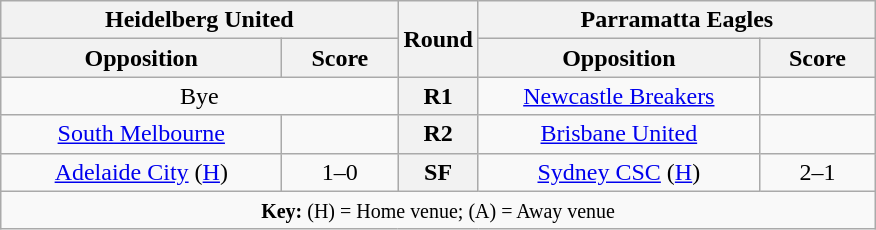<table class="wikitable plainrowheaders" style="text-align:center;margin:0">
<tr>
<th colspan="2">Heidelberg United</th>
<th rowspan="2" style="width:25px">Round</th>
<th colspan="2">Parramatta Eagles</th>
</tr>
<tr>
<th scope="col" style="width:180px">Opposition</th>
<th scope="col" style="width:70px">Score</th>
<th scope="col" style="width:180px">Opposition</th>
<th scope="col" style="width:70px">Score</th>
</tr>
<tr>
<td colspan="2">Bye</td>
<th scope=row style="text-align:center">R1</th>
<td><a href='#'>Newcastle Breakers</a></td>
<td></td>
</tr>
<tr>
<td><a href='#'>South Melbourne</a></td>
<td></td>
<th scope=row style="text-align:center">R2</th>
<td><a href='#'>Brisbane United</a></td>
<td></td>
</tr>
<tr>
<td><a href='#'>Adelaide City</a> (<a href='#'>H</a>)</td>
<td>1–0</td>
<th scope=row style="text-align:center">SF</th>
<td><a href='#'>Sydney CSC</a> (<a href='#'>H</a>)</td>
<td>2–1</td>
</tr>
<tr>
<td colspan="5"><small><strong>Key:</strong> (H) = Home venue; (A) = Away venue</small></td>
</tr>
</table>
